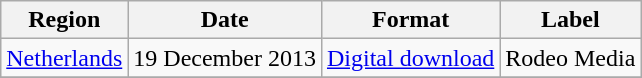<table class=wikitable>
<tr>
<th>Region</th>
<th>Date</th>
<th>Format</th>
<th>Label</th>
</tr>
<tr>
<td><a href='#'>Netherlands</a></td>
<td>19 December 2013</td>
<td><a href='#'>Digital download</a></td>
<td>Rodeo Media</td>
</tr>
<tr>
</tr>
</table>
